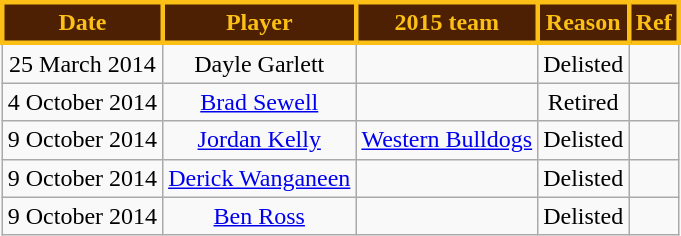<table class="wikitable" style="text-align:center">
<tr>
<th style="background:#4D2004; color:#FBBF15; border: solid #FBBF15">Date</th>
<th style="background:#4D2004; color:#FBBF15; border: solid #FBBF15">Player</th>
<th style="background:#4D2004; color:#FBBF15; border: solid #FBBF15">2015 team</th>
<th style="background:#4D2004; color:#FBBF15; border: solid #FBBF15">Reason</th>
<th style="background:#4D2004; color:#FBBF15; border: solid #FBBF15">Ref</th>
</tr>
<tr>
<td>25 March 2014</td>
<td>Dayle Garlett</td>
<td></td>
<td>Delisted</td>
<td></td>
</tr>
<tr>
<td>4 October 2014</td>
<td><a href='#'>Brad Sewell</a></td>
<td></td>
<td>Retired</td>
<td></td>
</tr>
<tr>
<td>9 October 2014</td>
<td><a href='#'>Jordan Kelly</a></td>
<td><a href='#'>Western Bulldogs</a></td>
<td>Delisted</td>
<td></td>
</tr>
<tr>
<td>9 October 2014</td>
<td><a href='#'>Derick Wanganeen</a></td>
<td></td>
<td>Delisted</td>
<td></td>
</tr>
<tr>
<td>9 October 2014</td>
<td><a href='#'>Ben Ross</a></td>
<td></td>
<td>Delisted</td>
<td></td>
</tr>
</table>
